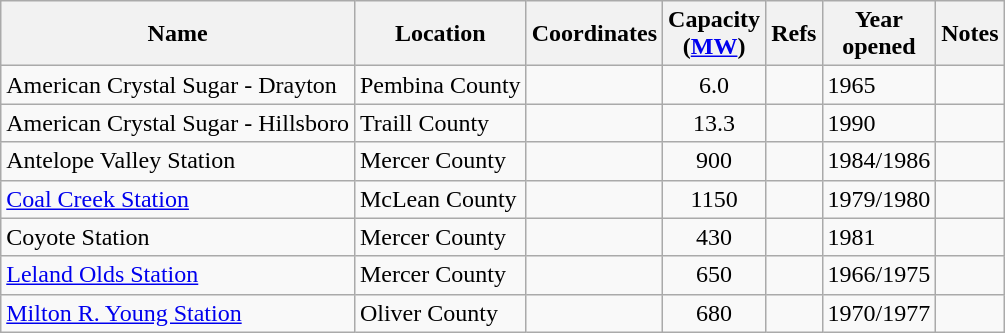<table class="wikitable sortable">
<tr>
<th>Name</th>
<th>Location</th>
<th>Coordinates</th>
<th>Capacity<br>(<a href='#'>MW</a>)</th>
<th>Refs</th>
<th>Year<br>opened</th>
<th>Notes</th>
</tr>
<tr>
<td>American Crystal Sugar - Drayton</td>
<td>Pembina County</td>
<td></td>
<td align="center">6.0</td>
<td></td>
<td>1965</td>
<td></td>
</tr>
<tr>
<td>American Crystal Sugar - Hillsboro</td>
<td>Traill County</td>
<td></td>
<td align="center">13.3</td>
<td></td>
<td>1990</td>
<td></td>
</tr>
<tr>
<td>Antelope Valley Station</td>
<td>Mercer County</td>
<td></td>
<td align="center">900</td>
<td></td>
<td>1984/1986</td>
<td></td>
</tr>
<tr>
<td><a href='#'>Coal Creek Station</a></td>
<td>McLean County</td>
<td></td>
<td align="center">1150</td>
<td></td>
<td>1979/1980</td>
<td></td>
</tr>
<tr>
<td>Coyote Station</td>
<td>Mercer County</td>
<td></td>
<td align="center">430</td>
<td></td>
<td>1981</td>
<td></td>
</tr>
<tr>
<td><a href='#'>Leland Olds Station</a></td>
<td>Mercer County</td>
<td></td>
<td align="center">650</td>
<td></td>
<td>1966/1975</td>
<td></td>
</tr>
<tr>
<td><a href='#'>Milton R. Young Station</a></td>
<td>Oliver County</td>
<td></td>
<td align="center">680</td>
<td></td>
<td>1970/1977</td>
<td></td>
</tr>
</table>
